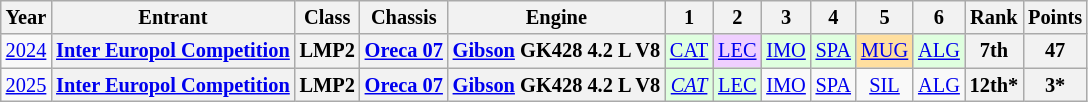<table class="wikitable" style="text-align:center; font-size:85%">
<tr>
<th>Year</th>
<th>Entrant</th>
<th>Class</th>
<th>Chassis</th>
<th>Engine</th>
<th>1</th>
<th>2</th>
<th>3</th>
<th>4</th>
<th>5</th>
<th>6</th>
<th>Rank</th>
<th>Points</th>
</tr>
<tr>
<td><a href='#'>2024</a></td>
<th><a href='#'>Inter Europol Competition</a></th>
<th>LMP2</th>
<th><a href='#'>Oreca 07</a></th>
<th><a href='#'>Gibson</a> GK428 4.2 L V8</th>
<td style="background:#DFFFDF;"><a href='#'>CAT</a><br></td>
<td style="background:#EFCFFF;"><a href='#'>LEC</a><br></td>
<td style="background:#DFFFDF;"><a href='#'>IMO</a><br></td>
<td style="background:#DFFFDF;"><a href='#'>SPA</a><br></td>
<td style="background:#FFDF9F;"><a href='#'>MUG</a><br></td>
<td style="background:#DFFFDF;"><a href='#'>ALG</a><br></td>
<th>7th</th>
<th>47</th>
</tr>
<tr>
<td><a href='#'>2025</a></td>
<th><a href='#'>Inter Europol Competition</a></th>
<th>LMP2</th>
<th><a href='#'>Oreca 07</a></th>
<th><a href='#'>Gibson</a> GK428 4.2 L V8</th>
<td style="background:#DFFFDF;"><em><a href='#'>CAT</a></em><br></td>
<td style="background:#DFFFDF;"><a href='#'>LEC</a><br></td>
<td style="background:#;"><a href='#'>IMO</a><br></td>
<td style="background:#;"><a href='#'>SPA</a><br></td>
<td style="background:#;"><a href='#'>SIL</a><br></td>
<td style="background:#;"><a href='#'>ALG</a><br></td>
<th>12th*</th>
<th>3*</th>
</tr>
</table>
